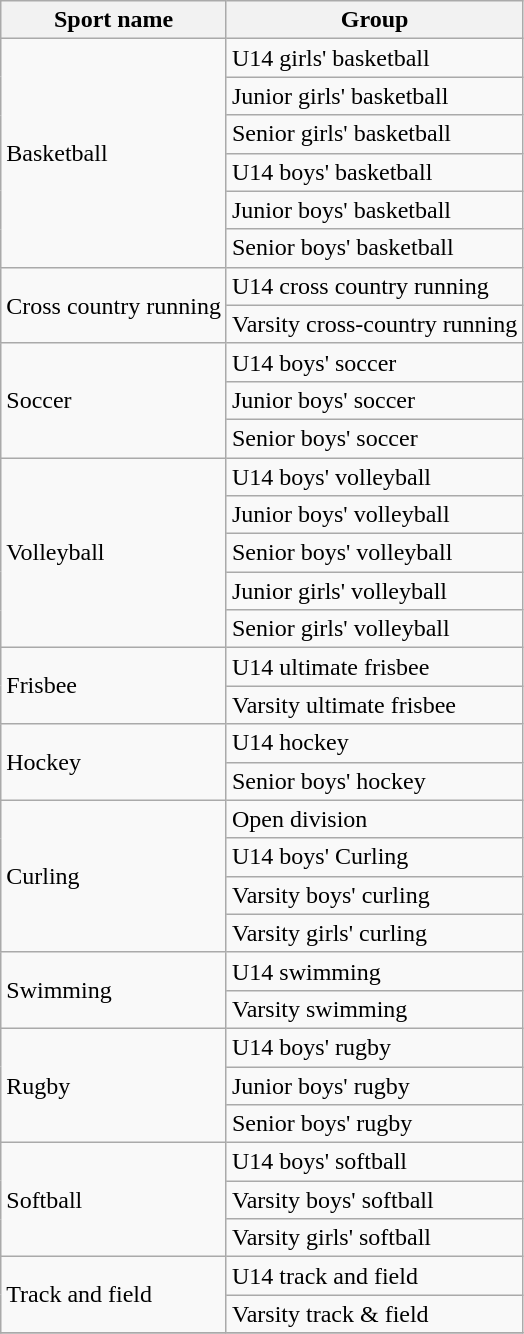<table class="wikitable sortable">
<tr>
<th scope="col">Sport name</th>
<th scope="col" class="unsortable">Group</th>
</tr>
<tr>
<td rowspan=6>Basketball</td>
<td>U14 girls' basketball</td>
</tr>
<tr>
<td>Junior girls' basketball</td>
</tr>
<tr>
<td>Senior girls' basketball</td>
</tr>
<tr>
<td>U14 boys' basketball</td>
</tr>
<tr>
<td>Junior boys' basketball</td>
</tr>
<tr>
<td>Senior boys' basketball</td>
</tr>
<tr>
<td rowspan=2>Cross country running</td>
<td>U14 cross country running</td>
</tr>
<tr>
<td>Varsity cross-country running</td>
</tr>
<tr>
<td rowspan=3>Soccer</td>
<td>U14 boys' soccer</td>
</tr>
<tr>
<td>Junior boys' soccer</td>
</tr>
<tr>
<td>Senior boys' soccer</td>
</tr>
<tr>
<td rowspan=5>Volleyball</td>
<td>U14 boys' volleyball</td>
</tr>
<tr>
<td>Junior boys' volleyball</td>
</tr>
<tr>
<td>Senior boys' volleyball</td>
</tr>
<tr>
<td>Junior girls' volleyball</td>
</tr>
<tr>
<td>Senior girls' volleyball</td>
</tr>
<tr>
<td rowspan=2>Frisbee</td>
<td>U14 ultimate frisbee</td>
</tr>
<tr>
<td>Varsity ultimate frisbee</td>
</tr>
<tr>
<td rowspan=2>Hockey</td>
<td>U14 hockey</td>
</tr>
<tr>
<td>Senior boys' hockey</td>
</tr>
<tr>
<td rowspan=4>Curling</td>
<td>Open division</td>
</tr>
<tr>
<td>U14 boys' Curling</td>
</tr>
<tr>
<td>Varsity boys' curling</td>
</tr>
<tr>
<td>Varsity girls' curling</td>
</tr>
<tr>
<td rowspan=2>Swimming</td>
<td>U14 swimming</td>
</tr>
<tr>
<td>Varsity swimming</td>
</tr>
<tr>
<td rowspan=3>Rugby</td>
<td>U14 boys' rugby</td>
</tr>
<tr>
<td>Junior boys' rugby</td>
</tr>
<tr>
<td>Senior boys' rugby</td>
</tr>
<tr>
<td rowspan=3>Softball</td>
<td>U14 boys' softball</td>
</tr>
<tr>
<td>Varsity boys' softball</td>
</tr>
<tr>
<td>Varsity girls' softball</td>
</tr>
<tr>
<td rowspan=2>Track and field</td>
<td>U14 track and field</td>
</tr>
<tr>
<td>Varsity track & field</td>
</tr>
<tr>
</tr>
</table>
